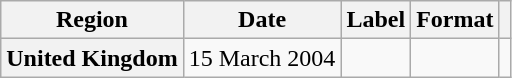<table class="wikitable plainrowheaders">
<tr>
<th scope="col">Region</th>
<th scope="col">Date</th>
<th scope="col">Label</th>
<th scope="col">Format</th>
<th scope="col"></th>
</tr>
<tr>
<th scope="row">United Kingdom</th>
<td>15 March 2004</td>
<td></td>
<td></td>
<td style="text-align:center;"></td>
</tr>
</table>
